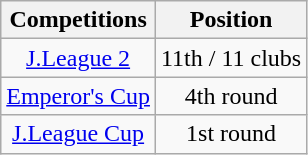<table class="wikitable" style="text-align:center;">
<tr>
<th>Competitions</th>
<th>Position</th>
</tr>
<tr>
<td><a href='#'>J.League 2</a></td>
<td>11th / 11 clubs</td>
</tr>
<tr>
<td><a href='#'>Emperor's Cup</a></td>
<td>4th round</td>
</tr>
<tr>
<td><a href='#'>J.League Cup</a></td>
<td>1st round</td>
</tr>
</table>
